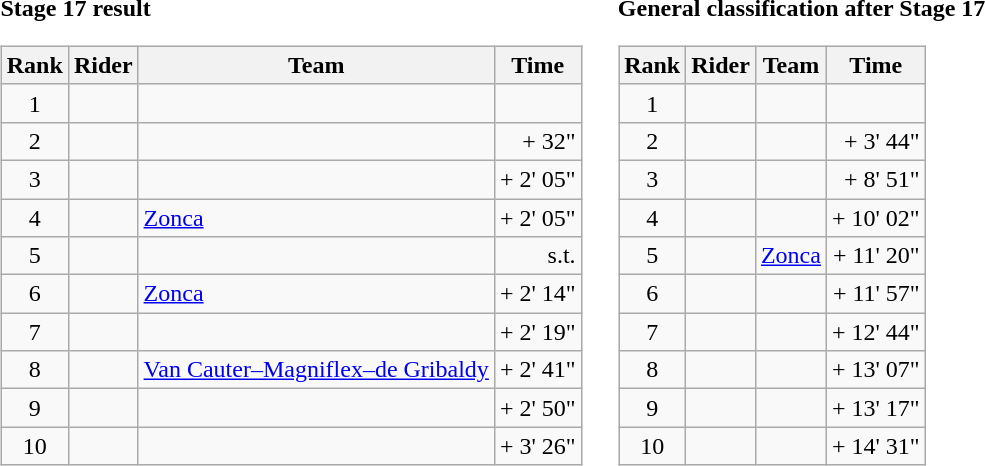<table>
<tr>
<td><strong>Stage 17 result</strong><br><table class="wikitable">
<tr>
<th scope="col">Rank</th>
<th scope="col">Rider</th>
<th scope="col">Team</th>
<th scope="col">Time</th>
</tr>
<tr>
<td style="text-align:center;">1</td>
<td></td>
<td></td>
<td style="text-align:right;"></td>
</tr>
<tr>
<td style="text-align:center;">2</td>
<td></td>
<td></td>
<td style="text-align:right;">+ 32"</td>
</tr>
<tr>
<td style="text-align:center;">3</td>
<td></td>
<td></td>
<td style="text-align:right;">+ 2' 05"</td>
</tr>
<tr>
<td style="text-align:center;">4</td>
<td></td>
<td><a href='#'>Zonca</a></td>
<td style="text-align:right;">+ 2' 05"</td>
</tr>
<tr>
<td style="text-align:center;">5</td>
<td></td>
<td></td>
<td style="text-align:right;">s.t.</td>
</tr>
<tr>
<td style="text-align:center;">6</td>
<td></td>
<td><a href='#'>Zonca</a></td>
<td style="text-align:right;">+ 2' 14"</td>
</tr>
<tr>
<td style="text-align:center;">7</td>
<td></td>
<td></td>
<td style="text-align:right;">+ 2' 19"</td>
</tr>
<tr>
<td style="text-align:center;">8</td>
<td></td>
<td><a href='#'>Van Cauter–Magniflex–de Gribaldy</a></td>
<td style="text-align:right;">+ 2' 41"</td>
</tr>
<tr>
<td style="text-align:center;">9</td>
<td></td>
<td></td>
<td style="text-align:right;">+ 2' 50"</td>
</tr>
<tr>
<td style="text-align:center;">10</td>
<td></td>
<td></td>
<td style="text-align:right;">+ 3' 26"</td>
</tr>
</table>
</td>
<td></td>
<td><strong>General classification after Stage 17</strong><br><table class="wikitable">
<tr>
<th scope="col">Rank</th>
<th scope="col">Rider</th>
<th scope="col">Team</th>
<th scope="col">Time</th>
</tr>
<tr>
<td style="text-align:center;">1</td>
<td></td>
<td></td>
<td style="text-align:right;"></td>
</tr>
<tr>
<td style="text-align:center;">2</td>
<td></td>
<td></td>
<td style="text-align:right;">+ 3' 44"</td>
</tr>
<tr>
<td style="text-align:center;">3</td>
<td></td>
<td></td>
<td style="text-align:right;">+ 8' 51"</td>
</tr>
<tr>
<td style="text-align:center;">4</td>
<td></td>
<td></td>
<td style="text-align:right;">+ 10' 02"</td>
</tr>
<tr>
<td style="text-align:center;">5</td>
<td></td>
<td><a href='#'>Zonca</a></td>
<td style="text-align:right;">+ 11' 20"</td>
</tr>
<tr>
<td style="text-align:center;">6</td>
<td></td>
<td></td>
<td style="text-align:right;">+ 11' 57"</td>
</tr>
<tr>
<td style="text-align:center;">7</td>
<td></td>
<td></td>
<td style="text-align:right;">+ 12' 44"</td>
</tr>
<tr>
<td style="text-align:center;">8</td>
<td></td>
<td></td>
<td style="text-align:right;">+ 13' 07"</td>
</tr>
<tr>
<td style="text-align:center;">9</td>
<td></td>
<td></td>
<td style="text-align:right;">+ 13' 17"</td>
</tr>
<tr>
<td style="text-align:center;">10</td>
<td></td>
<td></td>
<td style="text-align:right;">+ 14' 31"</td>
</tr>
</table>
</td>
</tr>
</table>
